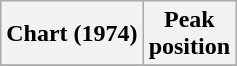<table class="wikitable sortable">
<tr>
<th align="center">Chart (1974)</th>
<th align="center">Peak<br>position</th>
</tr>
<tr>
</tr>
</table>
